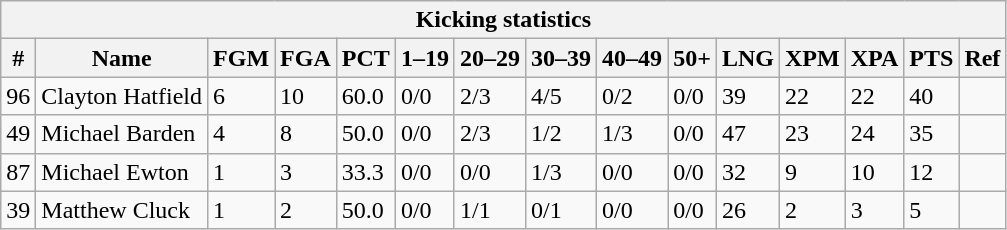<table class="wikitable sortable collapsible collapsed">
<tr>
<th colspan="15">Kicking statistics</th>
</tr>
<tr>
<th>#</th>
<th>Name</th>
<th>FGM</th>
<th>FGA</th>
<th>PCT</th>
<th>1–19</th>
<th>20–29</th>
<th>30–39</th>
<th>40–49</th>
<th>50+</th>
<th>LNG</th>
<th>XPM</th>
<th>XPA</th>
<th>PTS</th>
<th>Ref</th>
</tr>
<tr>
<td>96</td>
<td>Clayton Hatfield</td>
<td>6</td>
<td>10</td>
<td>60.0</td>
<td>0/0</td>
<td>2/3</td>
<td>4/5</td>
<td>0/2</td>
<td>0/0</td>
<td>39</td>
<td>22</td>
<td>22</td>
<td>40</td>
<td></td>
</tr>
<tr>
<td>49</td>
<td>Michael Barden</td>
<td>4</td>
<td>8</td>
<td>50.0</td>
<td>0/0</td>
<td>2/3</td>
<td>1/2</td>
<td>1/3</td>
<td>0/0</td>
<td>47</td>
<td>23</td>
<td>24</td>
<td>35</td>
<td></td>
</tr>
<tr>
<td>87</td>
<td>Michael Ewton</td>
<td>1</td>
<td>3</td>
<td>33.3</td>
<td>0/0</td>
<td>0/0</td>
<td>1/3</td>
<td>0/0</td>
<td>0/0</td>
<td>32</td>
<td>9</td>
<td>10</td>
<td>12</td>
<td></td>
</tr>
<tr>
<td>39</td>
<td>Matthew Cluck</td>
<td>1</td>
<td>2</td>
<td>50.0</td>
<td>0/0</td>
<td>1/1</td>
<td>0/1</td>
<td>0/0</td>
<td>0/0</td>
<td>26</td>
<td>2</td>
<td>3</td>
<td>5</td>
<td></td>
</tr>
</table>
